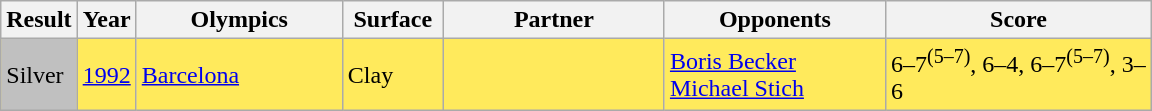<table class="sortable wikitable">
<tr>
<th style="width:40px">Result</th>
<th style="width:30px">Year</th>
<th style="width:130px">Olympics</th>
<th style="width:60px">Surface</th>
<th style="width:140px">Partner</th>
<th style="width:140px">Opponents</th>
<th style="width:170px" class="unsortable">Score</th>
</tr>
<tr bgcolor=FFEA5C>
<td bgcolor=silver>Silver</td>
<td><a href='#'>1992</a></td>
<td><a href='#'>Barcelona</a></td>
<td>Clay</td>
<td></td>
<td> <a href='#'>Boris Becker</a><br> <a href='#'>Michael Stich</a></td>
<td>6–7<sup>(5–7)</sup>, 6–4, 6–7<sup>(5–7)</sup>, 3–6</td>
</tr>
</table>
